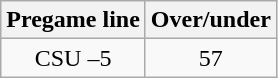<table class="wikitable">
<tr align="center">
<th style=>Pregame line</th>
<th style=>Over/under</th>
</tr>
<tr align="center">
<td>CSU –5</td>
<td>57</td>
</tr>
</table>
